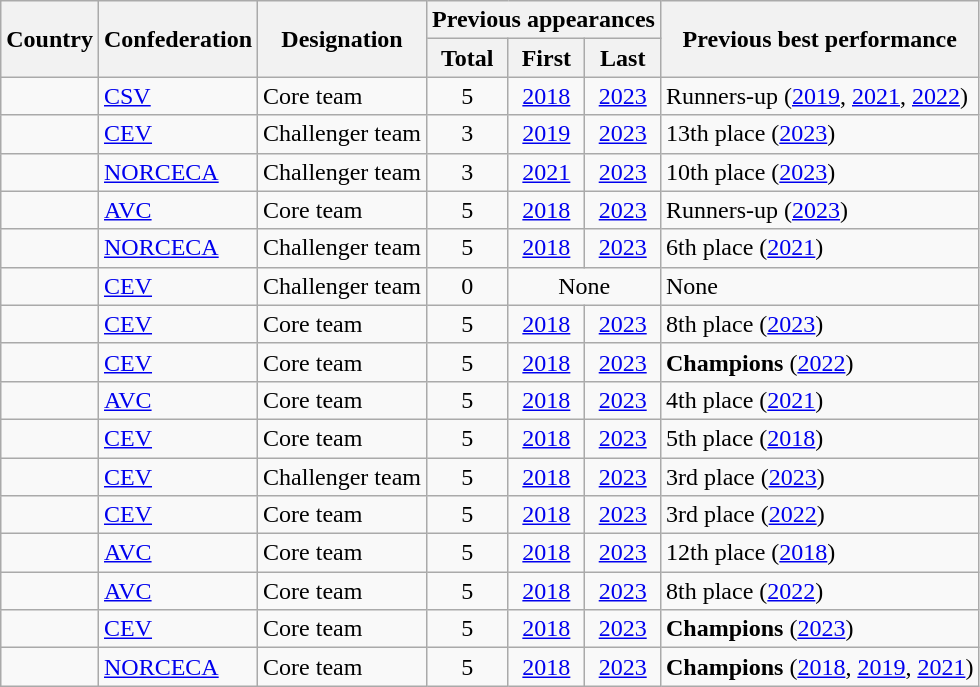<table class="wikitable sortable">
<tr>
<th rowspan=2>Country</th>
<th rowspan=2>Confederation</th>
<th rowspan=2>Designation</th>
<th colspan=3>Previous appearances</th>
<th rowspan=2>Previous best performance</th>
</tr>
<tr>
<th>Total</th>
<th>First</th>
<th>Last</th>
</tr>
<tr>
<td></td>
<td><a href='#'>CSV</a></td>
<td>Core team</td>
<td style="text-align:center">5</td>
<td style="text-align:center"><a href='#'>2018</a></td>
<td style="text-align:center"><a href='#'>2023</a></td>
<td>Runners-up (<a href='#'>2019</a>, <a href='#'>2021</a>, <a href='#'>2022</a>)</td>
</tr>
<tr>
<td></td>
<td><a href='#'>CEV</a></td>
<td>Challenger team</td>
<td style="text-align:center">3</td>
<td style="text-align:center"><a href='#'>2019</a></td>
<td style="text-align:center"><a href='#'>2023</a></td>
<td>13th place (<a href='#'>2023</a>)</td>
</tr>
<tr>
<td></td>
<td><a href='#'>NORCECA</a></td>
<td>Challenger team</td>
<td style="text-align:center">3</td>
<td style="text-align:center"><a href='#'>2021</a></td>
<td style="text-align:center"><a href='#'>2023</a></td>
<td>10th place (<a href='#'>2023</a>)</td>
</tr>
<tr>
<td></td>
<td><a href='#'>AVC</a></td>
<td>Core team</td>
<td style="text-align:center">5</td>
<td style="text-align:center"><a href='#'>2018</a></td>
<td style="text-align:center"><a href='#'>2023</a></td>
<td>Runners-up (<a href='#'>2023</a>)</td>
</tr>
<tr>
<td></td>
<td><a href='#'>NORCECA</a></td>
<td>Challenger team</td>
<td style="text-align:center">5</td>
<td style="text-align:center"><a href='#'>2018</a></td>
<td style="text-align:center"><a href='#'>2023</a></td>
<td>6th place (<a href='#'>2021</a>)</td>
</tr>
<tr>
<td></td>
<td><a href='#'>CEV</a></td>
<td>Challenger team</td>
<td style="text-align:center">0</td>
<td style="text-align:center" colspan=2>None</td>
<td>None</td>
</tr>
<tr>
<td></td>
<td><a href='#'>CEV</a></td>
<td>Core team</td>
<td style="text-align:center">5</td>
<td style="text-align:center"><a href='#'>2018</a></td>
<td style="text-align:center"><a href='#'>2023</a></td>
<td>8th place (<a href='#'>2023</a>)</td>
</tr>
<tr>
<td></td>
<td><a href='#'>CEV</a></td>
<td>Core team</td>
<td style="text-align:center">5</td>
<td style="text-align:center"><a href='#'>2018</a></td>
<td style="text-align:center"><a href='#'>2023</a></td>
<td><strong>Champions</strong> (<a href='#'>2022</a>)</td>
</tr>
<tr>
<td></td>
<td><a href='#'>AVC</a></td>
<td>Core team</td>
<td style="text-align:center">5</td>
<td style="text-align:center"><a href='#'>2018</a></td>
<td style="text-align:center"><a href='#'>2023</a></td>
<td>4th place (<a href='#'>2021</a>)</td>
</tr>
<tr>
<td></td>
<td><a href='#'>CEV</a></td>
<td>Core team</td>
<td style="text-align:center">5</td>
<td style="text-align:center"><a href='#'>2018</a></td>
<td style="text-align:center"><a href='#'>2023</a></td>
<td>5th place (<a href='#'>2018</a>)</td>
</tr>
<tr>
<td></td>
<td><a href='#'>CEV</a></td>
<td>Challenger team</td>
<td style="text-align:center">5</td>
<td style="text-align:center"><a href='#'>2018</a></td>
<td style="text-align:center"><a href='#'>2023</a></td>
<td>3rd place (<a href='#'>2023</a>)</td>
</tr>
<tr>
<td></td>
<td><a href='#'>CEV</a></td>
<td>Core team</td>
<td style="text-align:center">5</td>
<td style="text-align:center"><a href='#'>2018</a></td>
<td style="text-align:center"><a href='#'>2023</a></td>
<td>3rd place (<a href='#'>2022</a>)</td>
</tr>
<tr>
<td></td>
<td><a href='#'>AVC</a></td>
<td>Core team</td>
<td style="text-align:center">5</td>
<td style="text-align:center"><a href='#'>2018</a></td>
<td style="text-align:center"><a href='#'>2023</a></td>
<td>12th place (<a href='#'>2018</a>)</td>
</tr>
<tr>
<td></td>
<td><a href='#'>AVC</a></td>
<td>Core team</td>
<td style="text-align:center">5</td>
<td style="text-align:center"><a href='#'>2018</a></td>
<td style="text-align:center"><a href='#'>2023</a></td>
<td>8th place (<a href='#'>2022</a>)</td>
</tr>
<tr>
<td></td>
<td><a href='#'>CEV</a></td>
<td>Core team</td>
<td style="text-align:center">5</td>
<td style="text-align:center"><a href='#'>2018</a></td>
<td style="text-align:center"><a href='#'>2023</a></td>
<td><strong>Champions</strong> (<a href='#'>2023</a>)</td>
</tr>
<tr>
<td></td>
<td><a href='#'>NORCECA</a></td>
<td>Core team</td>
<td style="text-align:center">5</td>
<td style="text-align:center"><a href='#'>2018</a></td>
<td style="text-align:center"><a href='#'>2023</a></td>
<td><strong>Champions</strong> (<a href='#'>2018</a>, <a href='#'>2019</a>, <a href='#'>2021</a>)</td>
</tr>
</table>
